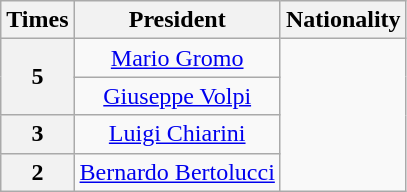<table class="wikitable" style="text-align:center;">
<tr>
<th scope="col">Times</th>
<th scope="col">President</th>
<th scope="col">Nationality</th>
</tr>
<tr>
<th rowspan="2">5</th>
<td><a href='#'>Mario Gromo</a></td>
<td rowspan="4"></td>
</tr>
<tr>
<td><a href='#'>Giuseppe Volpi</a></td>
</tr>
<tr>
<th>3</th>
<td><a href='#'>Luigi Chiarini</a></td>
</tr>
<tr>
<th>2</th>
<td><a href='#'>Bernardo Bertolucci</a></td>
</tr>
</table>
